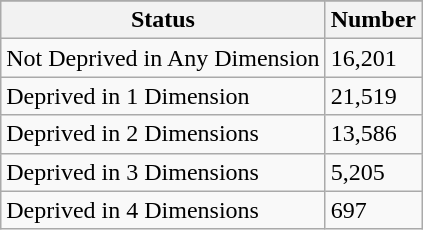<table class="wikitable">
<tr>
</tr>
<tr>
<th>Status</th>
<th>Number</th>
</tr>
<tr>
<td>Not Deprived in Any Dimension</td>
<td>16,201</td>
</tr>
<tr>
<td>Deprived in 1 Dimension</td>
<td>21,519</td>
</tr>
<tr>
<td>Deprived in 2 Dimensions</td>
<td>13,586</td>
</tr>
<tr>
<td>Deprived in 3 Dimensions</td>
<td>5,205</td>
</tr>
<tr>
<td>Deprived in 4 Dimensions</td>
<td>697</td>
</tr>
</table>
